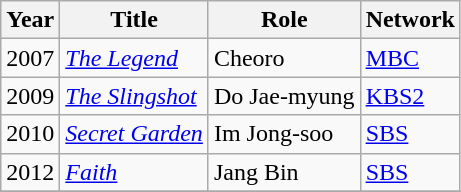<table class="wikitable">
<tr>
<th>Year</th>
<th>Title</th>
<th>Role</th>
<th>Network</th>
</tr>
<tr>
<td>2007</td>
<td><em><a href='#'>The Legend</a></em></td>
<td>Cheoro</td>
<td><a href='#'>MBC</a></td>
</tr>
<tr>
<td>2009</td>
<td><em><a href='#'>The Slingshot</a></em></td>
<td>Do Jae-myung</td>
<td><a href='#'>KBS2</a></td>
</tr>
<tr>
<td>2010</td>
<td><em><a href='#'>Secret Garden</a></em></td>
<td>Im Jong-soo</td>
<td><a href='#'>SBS</a></td>
</tr>
<tr>
<td>2012</td>
<td><em><a href='#'>Faith</a></em></td>
<td>Jang Bin</td>
<td><a href='#'>SBS</a></td>
</tr>
<tr>
</tr>
</table>
